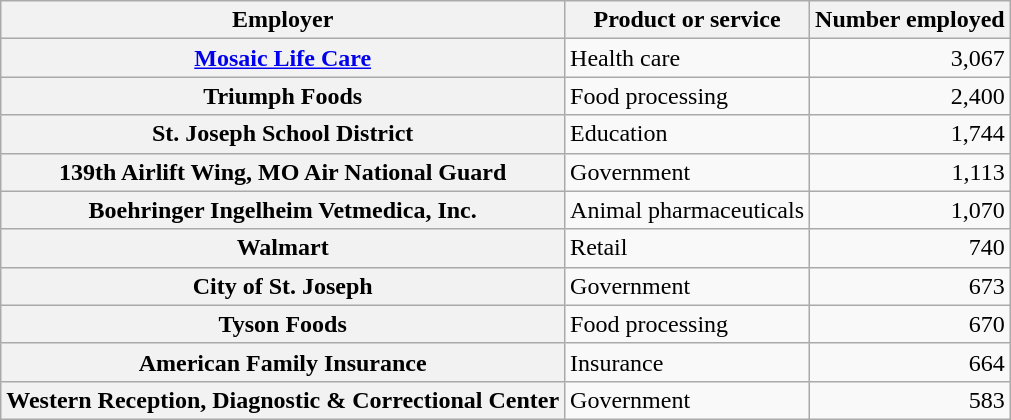<table class="wikitable">
<tr>
<th scope="col">Employer</th>
<th scope="col">Product or service</th>
<th scope="col">Number employed</th>
</tr>
<tr>
<th scope="row"><a href='#'> Mosaic Life Care</a></th>
<td>Health care</td>
<td style="text-align:right;">3,067</td>
</tr>
<tr>
<th scope="row">Triumph Foods</th>
<td>Food processing</td>
<td style="text-align:right;">2,400</td>
</tr>
<tr>
<th scope="row">St. Joseph School District</th>
<td>Education</td>
<td style="text-align:right;">1,744</td>
</tr>
<tr>
<th scope="row">139th Airlift Wing, MO Air National Guard</th>
<td>Government</td>
<td style="text-align:right;">1,113</td>
</tr>
<tr>
<th scope="row">Boehringer Ingelheim Vetmedica, Inc.</th>
<td>Animal pharmaceuticals</td>
<td style="text-align:right;">1,070</td>
</tr>
<tr>
<th scope="row">Walmart</th>
<td>Retail</td>
<td style="text-align:right;">740</td>
</tr>
<tr>
<th scope="row">City of St. Joseph</th>
<td>Government</td>
<td style="text-align:right;">673</td>
</tr>
<tr>
<th scope="row">Tyson Foods</th>
<td>Food processing</td>
<td style="text-align:right;">670</td>
</tr>
<tr>
<th scope="row">American Family Insurance</th>
<td>Insurance</td>
<td style="text-align:right;">664</td>
</tr>
<tr>
<th scope="row">Western Reception, Diagnostic & Correctional Center</th>
<td>Government</td>
<td style="text-align:right;">583</td>
</tr>
</table>
